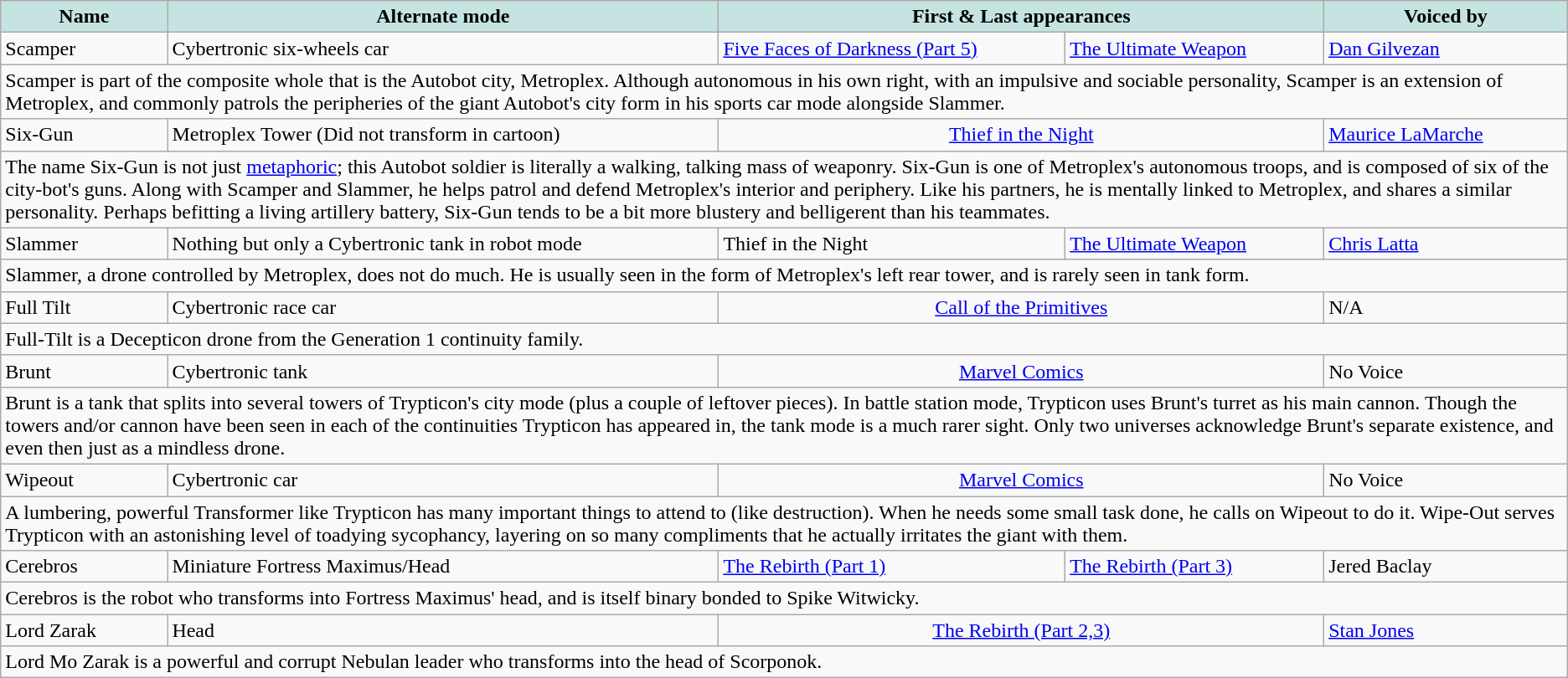<table class="wikitable">
<tr>
<th style="background-color: #C5E4E1">Name</th>
<th style="background-color: #C5E4E1">Alternate mode</th>
<th colspan="2" align="center" style="background-color: #C5E4E1">First & Last appearances</th>
<th style="background-color: #C5E4E1">Voiced by</th>
</tr>
<tr>
<td>Scamper</td>
<td>Cybertronic six-wheels car</td>
<td><a href='#'>Five Faces of Darkness (Part 5)</a></td>
<td><a href='#'>The Ultimate Weapon</a></td>
<td><a href='#'>Dan Gilvezan</a></td>
</tr>
<tr>
<td colspan="5" valign="top">Scamper is part of the composite whole that is the Autobot city, Metroplex. Although autonomous in his own right, with an impulsive and sociable personality, Scamper is an extension of Metroplex, and commonly patrols the peripheries of the giant Autobot's city form in his sports car mode alongside Slammer.</td>
</tr>
<tr>
<td>Six-Gun</td>
<td>Metroplex Tower (Did not transform in cartoon)</td>
<td colspan="2" align="center"><a href='#'>Thief in the Night</a></td>
<td><a href='#'>Maurice LaMarche</a></td>
</tr>
<tr>
<td colspan="5" valign="top">The name Six-Gun is not just <a href='#'>metaphoric</a>; this Autobot soldier is literally a walking, talking mass of weaponry. Six-Gun is one of Metroplex's autonomous troops, and is composed of six of the city-bot's guns. Along with Scamper and Slammer, he helps patrol and defend Metroplex's interior and periphery. Like his partners, he is mentally linked to Metroplex, and shares a similar personality. Perhaps befitting a living artillery battery, Six-Gun tends to be a bit more blustery and belligerent than his teammates.</td>
</tr>
<tr>
<td>Slammer</td>
<td>Nothing but only a Cybertronic tank in robot mode</td>
<td>Thief in the Night</td>
<td><a href='#'>The Ultimate Weapon</a></td>
<td><a href='#'>Chris Latta</a></td>
</tr>
<tr>
<td colspan="5" valign="top">Slammer, a drone controlled by Metroplex, does not do much. He is usually seen in the form of Metroplex's left rear tower, and is rarely seen in tank form.</td>
</tr>
<tr>
<td>Full Tilt</td>
<td>Cybertronic race car</td>
<td colspan="2" align="center"><a href='#'>Call of the Primitives</a></td>
<td>N/A</td>
</tr>
<tr>
<td colspan="5" valign="top">Full-Tilt is a Decepticon drone from the Generation 1 continuity family.</td>
</tr>
<tr>
<td>Brunt</td>
<td>Cybertronic tank</td>
<td colspan="2" align="center"><a href='#'>Marvel Comics</a></td>
<td>No Voice</td>
</tr>
<tr>
<td colspan="5" valign="top">Brunt is a tank that splits into several towers of Trypticon's city mode (plus a couple of leftover pieces). In battle station mode, Trypticon uses Brunt's turret as his main cannon. Though the towers and/or cannon have been seen in each of the continuities Trypticon has appeared in, the tank mode is a much rarer sight. Only two universes acknowledge Brunt's separate existence, and even then just as a mindless drone.</td>
</tr>
<tr>
<td>Wipeout</td>
<td>Cybertronic car</td>
<td colspan="2" align="center"><a href='#'>Marvel Comics</a></td>
<td>No Voice</td>
</tr>
<tr>
<td colspan="5" valign="top">A lumbering, powerful Transformer like Trypticon has many important things to attend to (like destruction). When he needs some small task done, he calls on Wipeout to do it. Wipe-Out serves Trypticon with an astonishing level of toadying sycophancy, layering on so many compliments that he actually irritates the giant with them.</td>
</tr>
<tr>
<td>Cerebros</td>
<td>Miniature Fortress Maximus/Head</td>
<td><a href='#'>The Rebirth (Part 1)</a></td>
<td><a href='#'>The Rebirth (Part 3)</a></td>
<td>Jered Baclay</td>
</tr>
<tr>
<td colspan="5" valign="top">Cerebros is the robot who transforms into Fortress Maximus' head, and is itself binary bonded to Spike Witwicky.</td>
</tr>
<tr>
<td>Lord Zarak</td>
<td>Head</td>
<td colspan="2" align="center"><a href='#'>The Rebirth (Part 2,3)</a></td>
<td><a href='#'>Stan Jones</a></td>
</tr>
<tr>
<td colspan="5" valign="top">Lord Mo Zarak is a powerful and corrupt Nebulan leader who transforms into the head of Scorponok.</td>
</tr>
</table>
